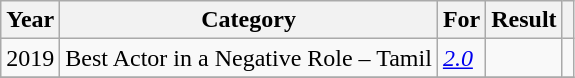<table class="wikitable sortable plainrowheaders">
<tr>
<th scope="col">Year</th>
<th scope="col">Category</th>
<th scope="col">For</th>
<th scope="col">Result</th>
<th scope="col" class="unsortable"></th>
</tr>
<tr>
<td>2019</td>
<td>Best Actor in a Negative Role – Tamil</td>
<td><em><a href='#'>2.0</a></em></td>
<td></td>
<td style="text-align:center;"></td>
</tr>
<tr>
</tr>
</table>
